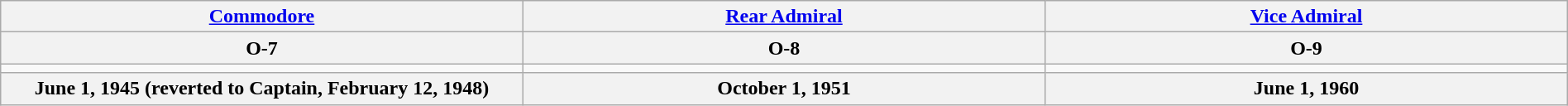<table class="wikitable" style="margin:auto; width:100%;">
<tr>
<th><a href='#'>Commodore</a></th>
<th><a href='#'>Rear Admiral</a></th>
<th><a href='#'>Vice Admiral</a></th>
</tr>
<tr>
<th>O-7</th>
<th>O-8</th>
<th>O-9</th>
</tr>
<tr>
<td style="text-align:center; width:16%;"></td>
<td style="text-align:center; width:16%;"></td>
<td style="text-align:center; width:16%;"></td>
</tr>
<tr>
<th>June 1, 1945 (reverted to Captain, February 12, 1948)</th>
<th>October 1, 1951</th>
<th>June 1, 1960</th>
</tr>
</table>
